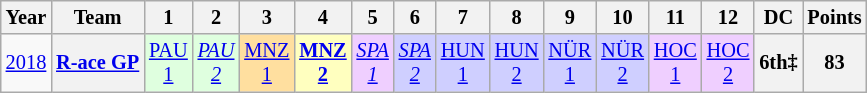<table class="wikitable" style="text-align:center; font-size:85%">
<tr>
<th>Year</th>
<th>Team</th>
<th>1</th>
<th>2</th>
<th>3</th>
<th>4</th>
<th>5</th>
<th>6</th>
<th>7</th>
<th>8</th>
<th>9</th>
<th>10</th>
<th>11</th>
<th>12</th>
<th>DC</th>
<th>Points</th>
</tr>
<tr>
<td><a href='#'>2018</a></td>
<th nowrap><a href='#'>R-ace GP</a></th>
<td style="background:#DFFFDF;"><a href='#'>PAU<br>1</a><br></td>
<td style="background:#DFFFDF;"><em><a href='#'>PAU<br>2</a></em><br></td>
<td style="background:#FFDF9F;"><a href='#'>MNZ<br>1</a><br></td>
<td style="background:#FFFFBF;"><strong><a href='#'>MNZ<br>2</a></strong><br></td>
<td style="background:#EFCFFF;"><em><a href='#'>SPA<br>1</a></em><br></td>
<td style="background:#CFCFFF;"><em><a href='#'>SPA<br>2</a></em><br></td>
<td style="background:#CFCFFF;"><a href='#'>HUN<br>1</a><br></td>
<td style="background:#CFCFFF;"><a href='#'>HUN<br>2</a><br></td>
<td style="background:#CFCFFF;"><a href='#'>NÜR<br>1</a><br></td>
<td style="background:#CFCFFF;"><a href='#'>NÜR<br>2</a><br></td>
<td style="background:#EFCFFF;"><a href='#'>HOC<br>1</a><br></td>
<td style="background:#EFCFFF;"><a href='#'>HOC<br>2</a><br></td>
<th>6th‡</th>
<th>83</th>
</tr>
</table>
